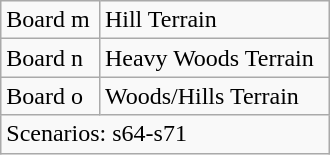<table class="wikitable floatright" style=width:220px;>
<tr ---->
<td>Board m</td>
<td>Hill Terrain</td>
</tr>
<tr ---->
<td>Board n</td>
<td>Heavy Woods Terrain</td>
</tr>
<tr ---->
<td>Board o</td>
<td>Woods/Hills Terrain</td>
</tr>
<tr>
<td colspan=2>Scenarios: s64-s71</td>
</tr>
</table>
